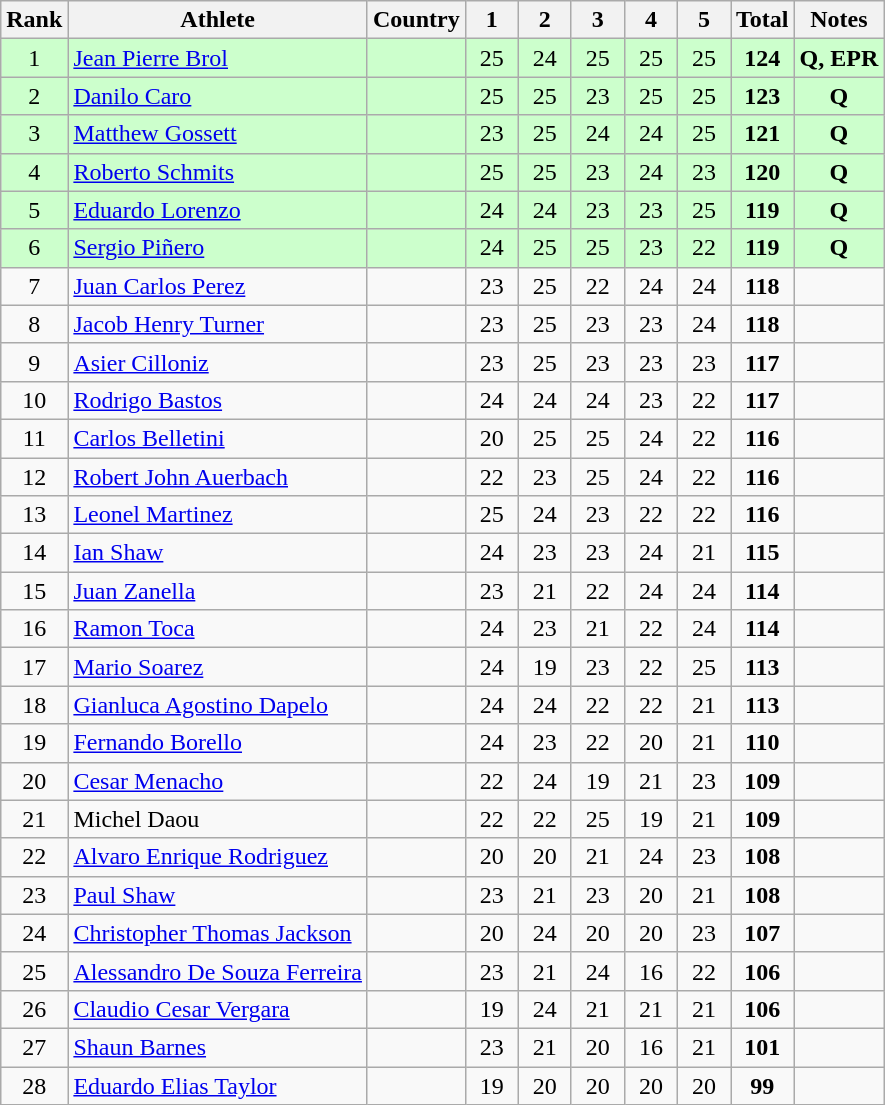<table class="wikitable sortable" style="text-align:center">
<tr>
<th>Rank</th>
<th>Athlete</th>
<th>Country</th>
<th class="unsortable" style="width: 28px">1</th>
<th class="unsortable" style="width: 28px">2</th>
<th class="unsortable" style="width: 28px">3</th>
<th class="unsortable" style="width: 28px">4</th>
<th class="unsortable" style="width: 28px">5</th>
<th>Total</th>
<th class="unsortable">Notes</th>
</tr>
<tr bgcolor=#ccffcc>
<td>1</td>
<td align="left"><a href='#'>Jean Pierre Brol</a></td>
<td align="left"></td>
<td>25</td>
<td>24</td>
<td>25</td>
<td>25</td>
<td>25</td>
<td><strong>124</strong></td>
<td><strong>Q,</strong> <strong>EPR</strong></td>
</tr>
<tr bgcolor=#ccffcc>
<td>2</td>
<td align="left"><a href='#'>Danilo Caro</a></td>
<td align="left"></td>
<td>25</td>
<td>25</td>
<td>23</td>
<td>25</td>
<td>25</td>
<td><strong>123</strong></td>
<td><strong>Q</strong></td>
</tr>
<tr bgcolor=#ccffcc>
<td>3</td>
<td align="left"><a href='#'>Matthew Gossett</a></td>
<td align="left"></td>
<td>23</td>
<td>25</td>
<td>24</td>
<td>24</td>
<td>25</td>
<td><strong>121</strong></td>
<td><strong>Q</strong></td>
</tr>
<tr bgcolor=#ccffcc>
<td>4</td>
<td align="left"><a href='#'>Roberto Schmits</a></td>
<td align="left"></td>
<td>25</td>
<td>25</td>
<td>23</td>
<td>24</td>
<td>23</td>
<td><strong>120</strong></td>
<td><strong>Q</strong></td>
</tr>
<tr bgcolor=#ccffcc>
<td>5</td>
<td align="left"><a href='#'>Eduardo Lorenzo</a></td>
<td align="left"></td>
<td>24</td>
<td>24</td>
<td>23</td>
<td>23</td>
<td>25</td>
<td><strong>119</strong></td>
<td><strong>Q</strong></td>
</tr>
<tr bgcolor=#ccffcc>
<td>6</td>
<td align="left"><a href='#'>Sergio Piñero</a></td>
<td align="left"></td>
<td>24</td>
<td>25</td>
<td>25</td>
<td>23</td>
<td>22</td>
<td><strong>119</strong></td>
<td><strong>Q</strong></td>
</tr>
<tr>
<td>7</td>
<td align="left"><a href='#'>Juan Carlos Perez</a></td>
<td align="left"></td>
<td>23</td>
<td>25</td>
<td>22</td>
<td>24</td>
<td>24</td>
<td><strong>118</strong></td>
<td></td>
</tr>
<tr>
<td>8</td>
<td align="left"><a href='#'>Jacob Henry Turner</a></td>
<td align="left"></td>
<td>23</td>
<td>25</td>
<td>23</td>
<td>23</td>
<td>24</td>
<td><strong>118</strong></td>
<td></td>
</tr>
<tr>
<td>9</td>
<td align="left"><a href='#'>Asier Cilloniz</a></td>
<td align="left"></td>
<td>23</td>
<td>25</td>
<td>23</td>
<td>23</td>
<td>23</td>
<td><strong>117</strong></td>
<td></td>
</tr>
<tr>
<td>10</td>
<td align="left"><a href='#'>Rodrigo Bastos</a></td>
<td align="left"></td>
<td>24</td>
<td>24</td>
<td>24</td>
<td>23</td>
<td>22</td>
<td><strong>117</strong></td>
<td></td>
</tr>
<tr>
<td>11</td>
<td align="left"><a href='#'>Carlos Belletini</a></td>
<td align="left"></td>
<td>20</td>
<td>25</td>
<td>25</td>
<td>24</td>
<td>22</td>
<td><strong>116</strong></td>
<td></td>
</tr>
<tr>
<td>12</td>
<td align="left"><a href='#'>Robert John Auerbach</a></td>
<td align="left"></td>
<td>22</td>
<td>23</td>
<td>25</td>
<td>24</td>
<td>22</td>
<td><strong>116</strong></td>
<td></td>
</tr>
<tr>
<td>13</td>
<td align="left"><a href='#'>Leonel Martinez</a></td>
<td align="left"></td>
<td>25</td>
<td>24</td>
<td>23</td>
<td>22</td>
<td>22</td>
<td><strong>116</strong></td>
<td></td>
</tr>
<tr>
<td>14</td>
<td align="left"><a href='#'>Ian Shaw</a></td>
<td align="left"></td>
<td>24</td>
<td>23</td>
<td>23</td>
<td>24</td>
<td>21</td>
<td><strong>115</strong></td>
<td></td>
</tr>
<tr>
<td>15</td>
<td align="left"><a href='#'>Juan Zanella</a></td>
<td align="left"></td>
<td>23</td>
<td>21</td>
<td>22</td>
<td>24</td>
<td>24</td>
<td><strong>114</strong></td>
<td></td>
</tr>
<tr>
<td>16</td>
<td align="left"><a href='#'>Ramon Toca</a></td>
<td align="left"></td>
<td>24</td>
<td>23</td>
<td>21</td>
<td>22</td>
<td>24</td>
<td><strong>114</strong></td>
<td></td>
</tr>
<tr>
<td>17</td>
<td align="left"><a href='#'>Mario Soarez</a></td>
<td align="left"></td>
<td>24</td>
<td>19</td>
<td>23</td>
<td>22</td>
<td>25</td>
<td><strong>113</strong></td>
<td></td>
</tr>
<tr>
<td>18</td>
<td align="left"><a href='#'>Gianluca Agostino Dapelo</a></td>
<td align="left"></td>
<td>24</td>
<td>24</td>
<td>22</td>
<td>22</td>
<td>21</td>
<td><strong>113</strong></td>
<td></td>
</tr>
<tr>
<td>19</td>
<td align="left"><a href='#'>Fernando Borello</a></td>
<td align="left"></td>
<td>24</td>
<td>23</td>
<td>22</td>
<td>20</td>
<td>21</td>
<td><strong>110</strong></td>
<td></td>
</tr>
<tr>
<td>20</td>
<td align="left"><a href='#'>Cesar Menacho</a></td>
<td align="left"></td>
<td>22</td>
<td>24</td>
<td>19</td>
<td>21</td>
<td>23</td>
<td><strong>109</strong></td>
<td></td>
</tr>
<tr>
<td>21</td>
<td align="left">Michel Daou</td>
<td align="left"></td>
<td>22</td>
<td>22</td>
<td>25</td>
<td>19</td>
<td>21</td>
<td><strong>109</strong></td>
<td></td>
</tr>
<tr>
<td>22</td>
<td align="left"><a href='#'>Alvaro Enrique Rodriguez</a></td>
<td align="left"></td>
<td>20</td>
<td>20</td>
<td>21</td>
<td>24</td>
<td>23</td>
<td><strong>108</strong></td>
<td></td>
</tr>
<tr>
<td>23</td>
<td align="left"><a href='#'>Paul Shaw</a></td>
<td align="left"></td>
<td>23</td>
<td>21</td>
<td>23</td>
<td>20</td>
<td>21</td>
<td><strong>108</strong></td>
<td></td>
</tr>
<tr>
<td>24</td>
<td align="left"><a href='#'>Christopher Thomas Jackson</a></td>
<td align="left"></td>
<td>20</td>
<td>24</td>
<td>20</td>
<td>20</td>
<td>23</td>
<td><strong>107</strong></td>
<td></td>
</tr>
<tr>
<td>25</td>
<td align="left"><a href='#'>Alessandro De Souza Ferreira</a></td>
<td align="left"></td>
<td>23</td>
<td>21</td>
<td>24</td>
<td>16</td>
<td>22</td>
<td><strong>106</strong></td>
<td></td>
</tr>
<tr>
<td>26</td>
<td align="left"><a href='#'>Claudio Cesar Vergara</a></td>
<td align="left"></td>
<td>19</td>
<td>24</td>
<td>21</td>
<td>21</td>
<td>21</td>
<td><strong>106</strong></td>
<td></td>
</tr>
<tr>
<td>27</td>
<td align="left"><a href='#'>Shaun Barnes</a></td>
<td align="left"></td>
<td>23</td>
<td>21</td>
<td>20</td>
<td>16</td>
<td>21</td>
<td><strong>101</strong></td>
<td></td>
</tr>
<tr>
<td>28</td>
<td align="left"><a href='#'>Eduardo Elias Taylor</a></td>
<td align="left"></td>
<td>19</td>
<td>20</td>
<td>20</td>
<td>20</td>
<td>20</td>
<td><strong>99</strong></td>
<td></td>
</tr>
</table>
